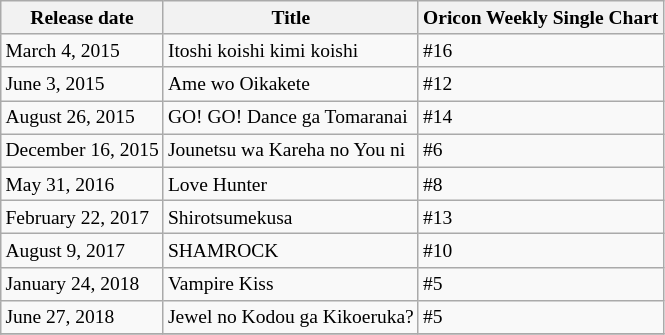<table class="wikitable" style="font-size: small; margin-bottom: 10px;">
<tr>
<th>Release date</th>
<th>Title<br></th>
<th>Oricon Weekly Single Chart</th>
</tr>
<tr>
<td>March 4, 2015</td>
<td>Itoshi koishi kimi koishi</td>
<td>#16</td>
</tr>
<tr>
<td>June 3, 2015</td>
<td>Ame wo Oikakete</td>
<td>#12</td>
</tr>
<tr>
<td>August 26, 2015</td>
<td>GO! GO! Dance ga Tomaranai</td>
<td>#14</td>
</tr>
<tr>
<td>December 16, 2015</td>
<td>Jounetsu wa Kareha no You ni</td>
<td>#6</td>
</tr>
<tr>
<td>May 31, 2016</td>
<td>Love Hunter</td>
<td>#8</td>
</tr>
<tr>
<td>February 22, 2017</td>
<td>Shirotsumekusa</td>
<td>#13</td>
</tr>
<tr>
<td>August 9, 2017</td>
<td>SHAMROCK</td>
<td>#10</td>
</tr>
<tr>
<td>January 24, 2018</td>
<td>Vampire Kiss</td>
<td>#5</td>
</tr>
<tr>
<td>June 27, 2018</td>
<td>Jewel no Kodou ga Kikoeruka?</td>
<td>#5</td>
</tr>
<tr>
</tr>
</table>
